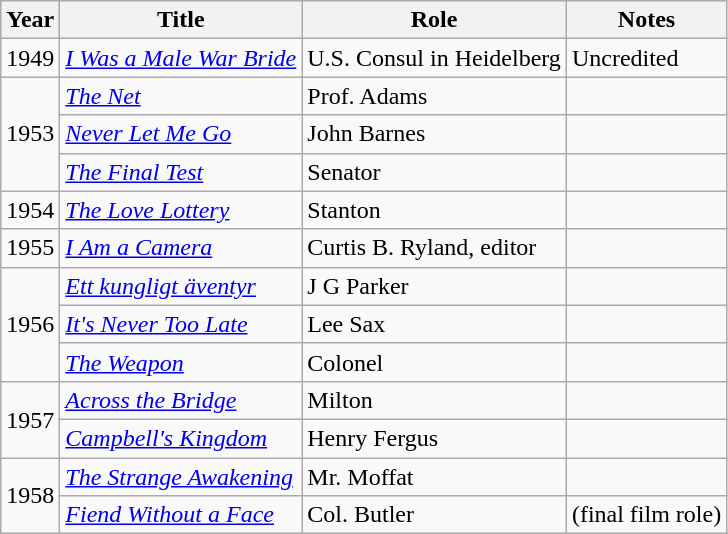<table class="wikitable">
<tr>
<th>Year</th>
<th>Title</th>
<th>Role</th>
<th>Notes</th>
</tr>
<tr>
<td>1949</td>
<td><em><a href='#'>I Was a Male War Bride</a></em></td>
<td>U.S. Consul in Heidelberg</td>
<td>Uncredited</td>
</tr>
<tr>
<td rowspan="3">1953</td>
<td><em><a href='#'>The Net</a></em></td>
<td>Prof. Adams</td>
<td></td>
</tr>
<tr>
<td><em><a href='#'>Never Let Me Go</a></em></td>
<td>John Barnes</td>
<td></td>
</tr>
<tr>
<td><em><a href='#'>The Final Test</a></em></td>
<td>Senator</td>
<td></td>
</tr>
<tr>
<td>1954</td>
<td><em><a href='#'>The Love Lottery</a></em></td>
<td>Stanton</td>
<td></td>
</tr>
<tr>
<td>1955</td>
<td><em><a href='#'>I Am a Camera</a></em></td>
<td>Curtis B. Ryland, editor</td>
<td></td>
</tr>
<tr>
<td rowspan="3">1956</td>
<td><em><a href='#'>Ett kungligt äventyr</a></em></td>
<td>J G Parker</td>
<td></td>
</tr>
<tr>
<td><em><a href='#'>It's Never Too Late</a></em></td>
<td>Lee Sax</td>
<td></td>
</tr>
<tr>
<td><em><a href='#'>The Weapon</a></em></td>
<td>Colonel</td>
<td></td>
</tr>
<tr>
<td rowspan="2">1957</td>
<td><em><a href='#'>Across the Bridge</a></em></td>
<td>Milton</td>
<td></td>
</tr>
<tr>
<td><em><a href='#'>Campbell's Kingdom</a></em></td>
<td>Henry Fergus</td>
<td></td>
</tr>
<tr>
<td rowspan="2">1958</td>
<td><em><a href='#'>The Strange Awakening</a></em></td>
<td>Mr. Moffat</td>
<td></td>
</tr>
<tr>
<td><em><a href='#'>Fiend Without a Face</a></em></td>
<td>Col. Butler</td>
<td>(final film role)</td>
</tr>
</table>
